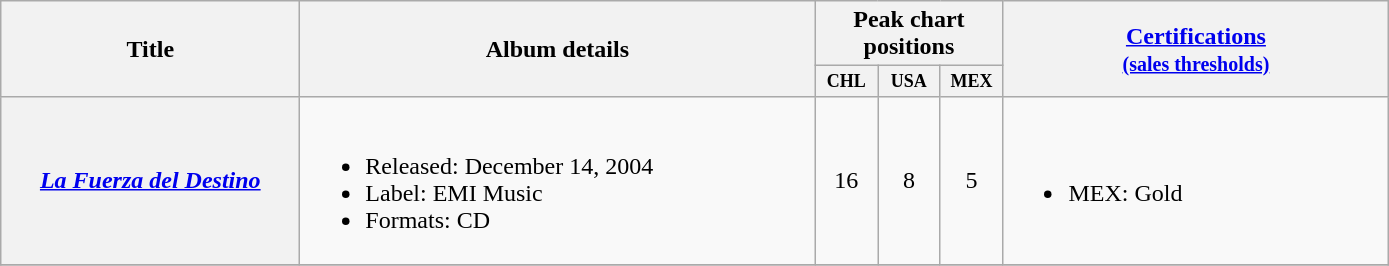<table class="wikitable plainrowheaders" style="text-align:center;">
<tr>
<th scope="col" rowspan="2" style="width:12em;">Title</th>
<th scope="col" rowspan="2" style="width:21em;">Album details</th>
<th colspan="3">Peak chart positions</th>
<th rowspan="2" width="250"><a href='#'>Certifications</a><br><small><a href='#'>(sales thresholds)</a></small></th>
</tr>
<tr>
<th style="width:3em;font-size:75%">CHL</th>
<th style="width:3em;font-size:75%">USA</th>
<th style="width:3em;font-size:75%">MEX</th>
</tr>
<tr>
<th scope="row" align="center"><em><a href='#'>La Fuerza del Destino</a></em></th>
<td align="left"><br><ul><li>Released: December 14, 2004</li><li>Label: EMI Music</li><li>Formats: CD</li></ul></td>
<td>16</td>
<td>8</td>
<td>5</td>
<td align="left"><br><ul><li>MEX: Gold</li></ul></td>
</tr>
<tr>
</tr>
</table>
